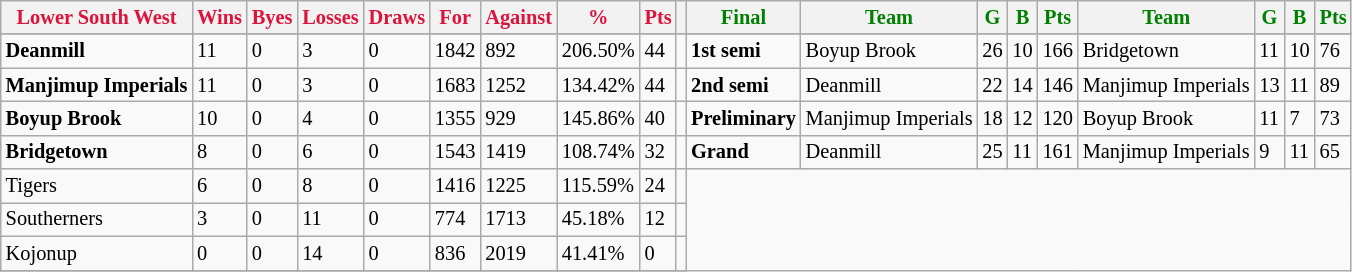<table style="font-size: 85%; text-align: left;" class="wikitable">
<tr>
<th style="color:crimson">Lower South West</th>
<th style="color:crimson">Wins</th>
<th style="color:crimson">Byes</th>
<th style="color:crimson">Losses</th>
<th style="color:crimson">Draws</th>
<th style="color:crimson">For</th>
<th style="color:crimson">Against</th>
<th style="color:crimson">%</th>
<th style="color:crimson">Pts</th>
<th></th>
<th style="color:green">Final</th>
<th style="color:green">Team</th>
<th style="color:green">G</th>
<th style="color:green">B</th>
<th style="color:green">Pts</th>
<th style="color:green">Team</th>
<th style="color:green">G</th>
<th style="color:green">B</th>
<th style="color:green">Pts</th>
</tr>
<tr>
</tr>
<tr>
</tr>
<tr>
<td><strong>	Deanmill	</strong></td>
<td>11</td>
<td>0</td>
<td>3</td>
<td>0</td>
<td>1842</td>
<td>892</td>
<td>206.50%</td>
<td>44</td>
<td></td>
<td><strong>1st semi</strong></td>
<td>Boyup Brook</td>
<td>26</td>
<td>10</td>
<td>166</td>
<td>Bridgetown</td>
<td>11</td>
<td>10</td>
<td>76</td>
</tr>
<tr>
<td><strong>	Manjimup Imperials	</strong></td>
<td>11</td>
<td>0</td>
<td>3</td>
<td>0</td>
<td>1683</td>
<td>1252</td>
<td>134.42%</td>
<td>44</td>
<td></td>
<td><strong>2nd semi</strong></td>
<td>Deanmill</td>
<td>22</td>
<td>14</td>
<td>146</td>
<td>Manjimup Imperials</td>
<td>13</td>
<td>11</td>
<td>89</td>
</tr>
<tr>
<td><strong>	Boyup Brook	</strong></td>
<td>10</td>
<td>0</td>
<td>4</td>
<td>0</td>
<td>1355</td>
<td>929</td>
<td>145.86%</td>
<td>40</td>
<td></td>
<td><strong>Preliminary</strong></td>
<td>Manjimup Imperials</td>
<td>18</td>
<td>12</td>
<td>120</td>
<td>Boyup Brook</td>
<td>11</td>
<td>7</td>
<td>73</td>
</tr>
<tr>
<td><strong>	Bridgetown	</strong></td>
<td>8</td>
<td>0</td>
<td>6</td>
<td>0</td>
<td>1543</td>
<td>1419</td>
<td>108.74%</td>
<td>32</td>
<td></td>
<td><strong>Grand</strong></td>
<td>Deanmill</td>
<td>25</td>
<td>11</td>
<td>161</td>
<td>Manjimup Imperials</td>
<td>9</td>
<td>11</td>
<td>65</td>
</tr>
<tr>
<td>Tigers</td>
<td>6</td>
<td>0</td>
<td>8</td>
<td>0</td>
<td>1416</td>
<td>1225</td>
<td>115.59%</td>
<td>24</td>
<td></td>
</tr>
<tr>
<td>Southerners</td>
<td>3</td>
<td>0</td>
<td>11</td>
<td>0</td>
<td>774</td>
<td>1713</td>
<td>45.18%</td>
<td>12</td>
<td></td>
</tr>
<tr>
<td>Kojonup</td>
<td>0</td>
<td>0</td>
<td>14</td>
<td>0</td>
<td>836</td>
<td>2019</td>
<td>41.41%</td>
<td>0</td>
<td></td>
</tr>
<tr>
</tr>
</table>
